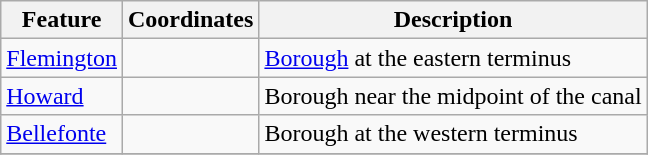<table class="wikitable">
<tr>
<th>Feature</th>
<th>Coordinates</th>
<th>Description</th>
</tr>
<tr>
<td><a href='#'>Flemington</a></td>
<td></td>
<td><a href='#'>Borough</a> at the eastern terminus</td>
</tr>
<tr>
<td><a href='#'>Howard</a></td>
<td></td>
<td>Borough near the midpoint of the canal</td>
</tr>
<tr>
<td><a href='#'>Bellefonte</a></td>
<td></td>
<td>Borough at the western terminus</td>
</tr>
<tr>
</tr>
</table>
